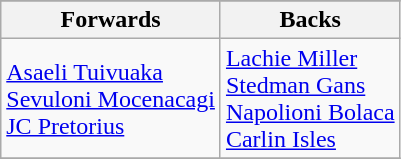<table class="wikitable">
<tr>
</tr>
<tr>
<th>Forwards</th>
<th>Backs</th>
</tr>
<tr>
<td> <a href='#'>Asaeli Tuivuaka</a> <br>  <a href='#'>Sevuloni Mocenacagi</a> <br>  <a href='#'>JC Pretorius</a></td>
<td> <a href='#'>Lachie Miller</a> <br>  <a href='#'>Stedman Gans</a> <br>  <a href='#'>Napolioni Bolaca</a> <br>  <a href='#'>Carlin Isles</a></td>
</tr>
<tr>
</tr>
</table>
